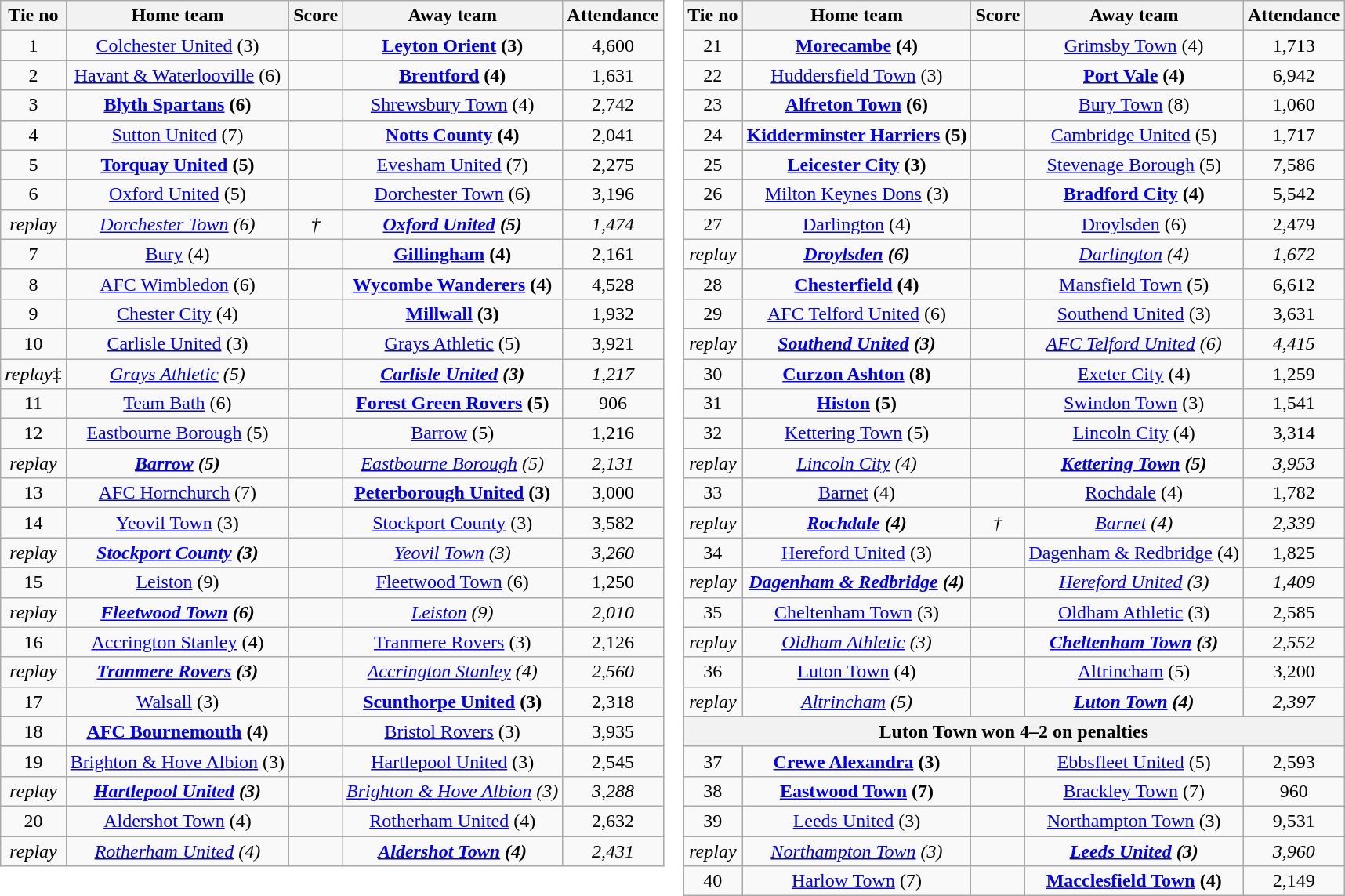<table border=0 cellpadding=0 cellspacing=0>
<tr>
<td valign="top"><br><table class="wikitable" style="text-align: center">
<tr>
<th>Tie no</th>
<th>Home team</th>
<th>Score</th>
<th>Away team</th>
<th>Attendance</th>
</tr>
<tr>
<td>1</td>
<td><a href='#'>Colchester United</a> (3)</td>
<td></td>
<td><strong><a href='#'>Leyton Orient</a> (3)</strong></td>
<td>4,600</td>
</tr>
<tr>
<td>2</td>
<td><a href='#'>Havant & Waterlooville</a> (6)</td>
<td></td>
<td><strong><a href='#'>Brentford</a> (4)</strong></td>
<td>1,631</td>
</tr>
<tr>
<td>3</td>
<td><strong><a href='#'>Blyth Spartans</a> (6)</strong></td>
<td></td>
<td><a href='#'>Shrewsbury Town</a> (4)</td>
<td>2,742</td>
</tr>
<tr>
<td>4</td>
<td><a href='#'>Sutton United</a> (7)</td>
<td></td>
<td><strong><a href='#'>Notts County</a> (4)</strong></td>
<td>2,041</td>
</tr>
<tr>
<td>5</td>
<td><strong><a href='#'>Torquay United</a> (5)</strong></td>
<td></td>
<td><a href='#'>Evesham United</a> (7)</td>
<td>2,275</td>
</tr>
<tr>
<td>6</td>
<td><a href='#'>Oxford United</a> (5)</td>
<td></td>
<td><a href='#'>Dorchester Town</a> (6)</td>
<td>3,196</td>
</tr>
<tr>
<td><em>replay</em></td>
<td><em><a href='#'>Dorchester Town</a> (6)</em></td>
<td><em>†</em></td>
<td><strong><em><a href='#'>Oxford United</a> (5)</em></strong></td>
<td><em>1,474</em></td>
</tr>
<tr>
<td>7</td>
<td><a href='#'>Bury</a> (4)</td>
<td></td>
<td><strong><a href='#'>Gillingham</a> (4)</strong></td>
<td>2,161</td>
</tr>
<tr>
<td>8</td>
<td><a href='#'>AFC Wimbledon</a> (6)</td>
<td></td>
<td><strong><a href='#'>Wycombe Wanderers</a> (4)</strong></td>
<td>4,528</td>
</tr>
<tr>
<td>9</td>
<td><a href='#'>Chester City</a> (4)</td>
<td></td>
<td><strong><a href='#'>Millwall</a> (3)</strong></td>
<td>1,932</td>
</tr>
<tr>
<td>10</td>
<td><a href='#'>Carlisle United</a> (3)</td>
<td></td>
<td><a href='#'>Grays Athletic</a> (5)</td>
<td>3,921</td>
</tr>
<tr>
<td><em>replay</em>‡</td>
<td><em><a href='#'>Grays Athletic</a> (5)</em></td>
<td><em></em></td>
<td><strong><em><a href='#'>Carlisle United</a> (3)</em></strong></td>
<td><em>1,217</em></td>
</tr>
<tr>
<td>11</td>
<td><a href='#'>Team Bath</a> (6)</td>
<td></td>
<td><strong><a href='#'>Forest Green Rovers</a> (5)</strong></td>
<td>906</td>
</tr>
<tr>
<td>12</td>
<td><a href='#'>Eastbourne Borough</a> (5)</td>
<td></td>
<td><a href='#'>Barrow</a> (5)</td>
<td>1,216</td>
</tr>
<tr>
<td><em>replay</em></td>
<td><strong><em><a href='#'>Barrow</a> (5)</em></strong></td>
<td><em></em></td>
<td><em><a href='#'>Eastbourne Borough</a> (5)</em></td>
<td><em>2,131</em></td>
</tr>
<tr>
<td>13</td>
<td><a href='#'>AFC Hornchurch</a> (7)</td>
<td></td>
<td><strong><a href='#'>Peterborough United</a> (3)</strong></td>
<td>3,000</td>
</tr>
<tr>
<td>14</td>
<td><a href='#'>Yeovil Town</a> (3)</td>
<td></td>
<td><a href='#'>Stockport County</a> (3)</td>
<td>3,582</td>
</tr>
<tr>
<td><em>replay</em></td>
<td><strong><em><a href='#'>Stockport County</a> (3)</em></strong></td>
<td><em></em></td>
<td><em><a href='#'>Yeovil Town</a> (3)</em></td>
<td><em>3,260</em></td>
</tr>
<tr>
<td>15</td>
<td><a href='#'>Leiston</a> (9)</td>
<td></td>
<td><a href='#'>Fleetwood Town</a> (6)</td>
<td>1,250</td>
</tr>
<tr>
<td><em>replay</em></td>
<td><strong><em><a href='#'>Fleetwood Town</a> (6)</em></strong></td>
<td><em></em></td>
<td><em><a href='#'>Leiston</a> (9)</em></td>
<td><em>2,010</em></td>
</tr>
<tr>
<td>16</td>
<td><a href='#'>Accrington Stanley</a> (4)</td>
<td></td>
<td><a href='#'>Tranmere Rovers</a> (3)</td>
<td>2,126</td>
</tr>
<tr>
<td><em>replay</em></td>
<td><strong><em><a href='#'>Tranmere Rovers</a> (3)</em></strong></td>
<td><em></em></td>
<td><em><a href='#'>Accrington Stanley</a> (4)</em></td>
<td><em>2,560</em></td>
</tr>
<tr>
<td>17</td>
<td><a href='#'>Walsall</a> (3)</td>
<td></td>
<td><strong><a href='#'>Scunthorpe United</a> (3)</strong></td>
<td>2,318</td>
</tr>
<tr>
<td>18</td>
<td><strong><a href='#'>AFC Bournemouth</a> (4)</strong></td>
<td></td>
<td><a href='#'>Bristol Rovers</a> (3)</td>
<td>3,935</td>
</tr>
<tr>
<td>19</td>
<td><a href='#'>Brighton & Hove Albion</a> (3)</td>
<td></td>
<td><a href='#'>Hartlepool United</a> (3)</td>
<td>2,545</td>
</tr>
<tr>
<td><em>replay</em></td>
<td><strong><em><a href='#'>Hartlepool United</a> (3)</em></strong></td>
<td><em></em></td>
<td><em><a href='#'>Brighton & Hove Albion</a> (3)</em></td>
<td><em>3,288</em></td>
</tr>
<tr>
<td>20</td>
<td><a href='#'>Aldershot Town</a> (4)</td>
<td></td>
<td><a href='#'>Rotherham United</a> (4)</td>
<td>2,632</td>
</tr>
<tr>
<td><em>replay</em></td>
<td><em><a href='#'>Rotherham United</a> (4)</em></td>
<td><em></em></td>
<td><strong><em><a href='#'>Aldershot Town</a> (4)</em></strong></td>
<td><em>2,431</em></td>
</tr>
</table>
</td>
<td valign="top"><br><table class="wikitable" style="text-align: center">
<tr>
<th>Tie no</th>
<th>Home team</th>
<th>Score</th>
<th>Away team</th>
<th>Attendance</th>
</tr>
<tr>
<td>21</td>
<td><strong><a href='#'>Morecambe</a> (4)</strong></td>
<td></td>
<td><a href='#'>Grimsby Town</a> (4)</td>
<td>1,713</td>
</tr>
<tr>
<td>22</td>
<td><a href='#'>Huddersfield Town</a> (3)</td>
<td></td>
<td><strong><a href='#'>Port Vale</a> (4)</strong></td>
<td>6,942</td>
</tr>
<tr>
<td>23</td>
<td><strong><a href='#'>Alfreton Town</a> (6)</strong></td>
<td></td>
<td><a href='#'>Bury Town</a> (8)</td>
<td>1,060</td>
</tr>
<tr>
<td>24</td>
<td><strong><a href='#'>Kidderminster Harriers</a> (5)</strong></td>
<td></td>
<td><a href='#'>Cambridge United</a> (5)</td>
<td>1,717</td>
</tr>
<tr>
<td>25</td>
<td><strong><a href='#'>Leicester City</a> (3)</strong></td>
<td></td>
<td><a href='#'>Stevenage Borough</a> (5)</td>
<td>7,586</td>
</tr>
<tr>
<td>26</td>
<td><a href='#'>Milton Keynes Dons</a> (3)</td>
<td></td>
<td><strong><a href='#'>Bradford City</a> (4)</strong></td>
<td>5,542</td>
</tr>
<tr>
<td>27</td>
<td><a href='#'>Darlington</a> (4)</td>
<td></td>
<td><a href='#'>Droylsden</a> (6)</td>
<td>2,479</td>
</tr>
<tr>
<td><em>replay</em></td>
<td><strong><em><a href='#'>Droylsden</a> (6)</em></strong></td>
<td><em></em></td>
<td><em><a href='#'>Darlington</a> (4)</em></td>
<td><em>1,672</em></td>
</tr>
<tr>
<td>28</td>
<td><strong><a href='#'>Chesterfield</a> (4)</strong></td>
<td></td>
<td><a href='#'>Mansfield Town</a> (5)</td>
<td>6,612</td>
</tr>
<tr>
<td>29</td>
<td><a href='#'>AFC Telford United</a> (6)</td>
<td></td>
<td><a href='#'>Southend United</a> (3)</td>
<td>3,631</td>
</tr>
<tr>
<td><em>replay</em></td>
<td><strong><em><a href='#'>Southend United</a> (3)</em></strong></td>
<td><em></em></td>
<td><em><a href='#'>AFC Telford United</a> (6)</em></td>
<td><em>4,415</em></td>
</tr>
<tr>
<td>30</td>
<td><strong><a href='#'>Curzon Ashton</a> (8)</strong></td>
<td></td>
<td><a href='#'>Exeter City</a> (4)</td>
<td>1,259</td>
</tr>
<tr>
<td>31</td>
<td><strong><a href='#'>Histon</a> (5)</strong></td>
<td></td>
<td><a href='#'>Swindon Town</a> (3)</td>
<td>1,541</td>
</tr>
<tr>
<td>32</td>
<td><a href='#'>Kettering Town</a> (5)</td>
<td></td>
<td><a href='#'>Lincoln City</a> (4)</td>
<td>3,314</td>
</tr>
<tr>
<td><em>replay</em></td>
<td><em><a href='#'>Lincoln City</a> (4)</em></td>
<td><em></em></td>
<td><strong><em><a href='#'>Kettering Town</a> (5)</em></strong></td>
<td><em>3,953</em></td>
</tr>
<tr>
<td>33</td>
<td><a href='#'>Barnet</a> (4)</td>
<td></td>
<td><a href='#'>Rochdale</a> (4)</td>
<td>1,782</td>
</tr>
<tr>
<td><em>replay</em></td>
<td><strong><em><a href='#'>Rochdale</a> (4)</em></strong></td>
<td><em>†</em></td>
<td><em><a href='#'>Barnet</a> (4)</em></td>
<td><em>2,339</em></td>
</tr>
<tr>
<td>34</td>
<td><a href='#'>Hereford United</a> (3)</td>
<td></td>
<td><a href='#'>Dagenham & Redbridge</a> (4)</td>
<td>1,825</td>
</tr>
<tr>
<td><em>replay</em></td>
<td><strong><em><a href='#'>Dagenham & Redbridge</a> (4)</em></strong></td>
<td><em></em></td>
<td><em><a href='#'>Hereford United</a> (3)</em></td>
<td><em>1,409</em></td>
</tr>
<tr>
<td>35</td>
<td><a href='#'>Cheltenham Town</a> (3)</td>
<td></td>
<td><a href='#'>Oldham Athletic</a> (3)</td>
<td>2,585</td>
</tr>
<tr>
<td><em>replay</em></td>
<td><em><a href='#'>Oldham Athletic</a> (3)</em></td>
<td><em></em></td>
<td><strong><em><a href='#'>Cheltenham Town</a> (3)</em></strong></td>
<td><em>2,552</em></td>
</tr>
<tr>
<td>36</td>
<td><a href='#'>Luton Town</a> (4)</td>
<td></td>
<td><a href='#'>Altrincham</a> (5)</td>
<td>3,200</td>
</tr>
<tr>
<td><em>replay</em></td>
<td><em><a href='#'>Altrincham</a> (5)</em></td>
<td><em></em></td>
<td><strong><em><a href='#'>Luton Town</a> (4)</em></strong></td>
<td><em>2,397</em></td>
</tr>
<tr>
<th colspan=5>Luton Town won 4–2 on penalties</th>
</tr>
<tr>
<td>37</td>
<td><strong><a href='#'>Crewe Alexandra</a> (3)</strong></td>
<td></td>
<td><a href='#'>Ebbsfleet United</a> (5)</td>
<td>2,593</td>
</tr>
<tr>
<td>38</td>
<td><strong><a href='#'>Eastwood Town</a> (7)</strong></td>
<td></td>
<td><a href='#'>Brackley Town</a> (7)</td>
<td>960</td>
</tr>
<tr>
<td>39</td>
<td><a href='#'>Leeds United</a> (3)</td>
<td></td>
<td><a href='#'>Northampton Town</a> (3)</td>
<td>9,531</td>
</tr>
<tr>
<td><em>replay</em></td>
<td><em><a href='#'>Northampton Town</a> (3)</em></td>
<td><em></em></td>
<td><strong><em><a href='#'>Leeds United</a> (3)</em></strong></td>
<td><em>3,960</em></td>
</tr>
<tr>
<td>40</td>
<td><a href='#'>Harlow Town</a> (7)</td>
<td></td>
<td><strong><a href='#'>Macclesfield Town</a> (4)</strong></td>
<td>2,149</td>
</tr>
</table>
</td>
</tr>
</table>
